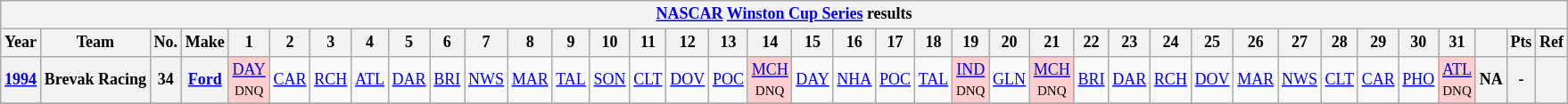<table class="wikitable" style="text-align:center; font-size:75%">
<tr>
<th colspan=45><a href='#'>NASCAR</a> <a href='#'>Winston Cup Series</a> results</th>
</tr>
<tr>
<th>Year</th>
<th>Team</th>
<th>No.</th>
<th>Make</th>
<th>1</th>
<th>2</th>
<th>3</th>
<th>4</th>
<th>5</th>
<th>6</th>
<th>7</th>
<th>8</th>
<th>9</th>
<th>10</th>
<th>11</th>
<th>12</th>
<th>13</th>
<th>14</th>
<th>15</th>
<th>16</th>
<th>17</th>
<th>18</th>
<th>19</th>
<th>20</th>
<th>21</th>
<th>22</th>
<th>23</th>
<th>24</th>
<th>25</th>
<th>26</th>
<th>27</th>
<th>28</th>
<th>29</th>
<th>30</th>
<th>31</th>
<th></th>
<th>Pts</th>
<th>Ref</th>
</tr>
<tr>
<th><a href='#'>1994</a></th>
<th>Brevak Racing</th>
<th>34</th>
<th><a href='#'>Ford</a></th>
<td bgcolor="FFCFCF"><a href='#'>DAY</a><br><small>DNQ</small></td>
<td><a href='#'>CAR</a></td>
<td><a href='#'>RCH</a></td>
<td><a href='#'>ATL</a></td>
<td><a href='#'>DAR</a></td>
<td><a href='#'>BRI</a></td>
<td><a href='#'>NWS</a></td>
<td><a href='#'>MAR</a></td>
<td><a href='#'>TAL</a></td>
<td><a href='#'>SON</a></td>
<td><a href='#'>CLT</a></td>
<td><a href='#'>DOV</a></td>
<td><a href='#'>POC</a></td>
<td bgcolor="FFCFCF"><a href='#'>MCH</a><br><small>DNQ</small></td>
<td><a href='#'>DAY</a></td>
<td><a href='#'>NHA</a></td>
<td><a href='#'>POC</a></td>
<td><a href='#'>TAL</a></td>
<td bgcolor="FFCFCF"><a href='#'>IND</a><br><small>DNQ</small></td>
<td><a href='#'>GLN</a></td>
<td bgcolor="FFCFCF"><a href='#'>MCH</a><br><small>DNQ</small></td>
<td><a href='#'>BRI</a></td>
<td><a href='#'>DAR</a></td>
<td><a href='#'>RCH</a></td>
<td><a href='#'>DOV</a></td>
<td><a href='#'>MAR</a></td>
<td><a href='#'>NWS</a></td>
<td><a href='#'>CLT</a></td>
<td><a href='#'>CAR</a></td>
<td><a href='#'>PHO</a></td>
<td bgcolor="FFCFCF"><a href='#'>ATL</a><br><small>DNQ</small></td>
<th>NA</th>
<th>-</th>
<th></th>
</tr>
<tr>
</tr>
</table>
